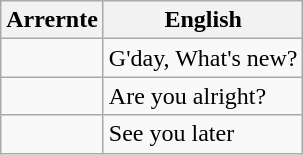<table class="wikitable">
<tr>
<th>Arrernte</th>
<th>English</th>
</tr>
<tr>
<td><br></td>
<td>G'day, What's new?<br></td>
</tr>
<tr>
<td><br></td>
<td>Are you alright?<br></td>
</tr>
<tr>
<td><br></td>
<td>See you later<br></td>
</tr>
</table>
